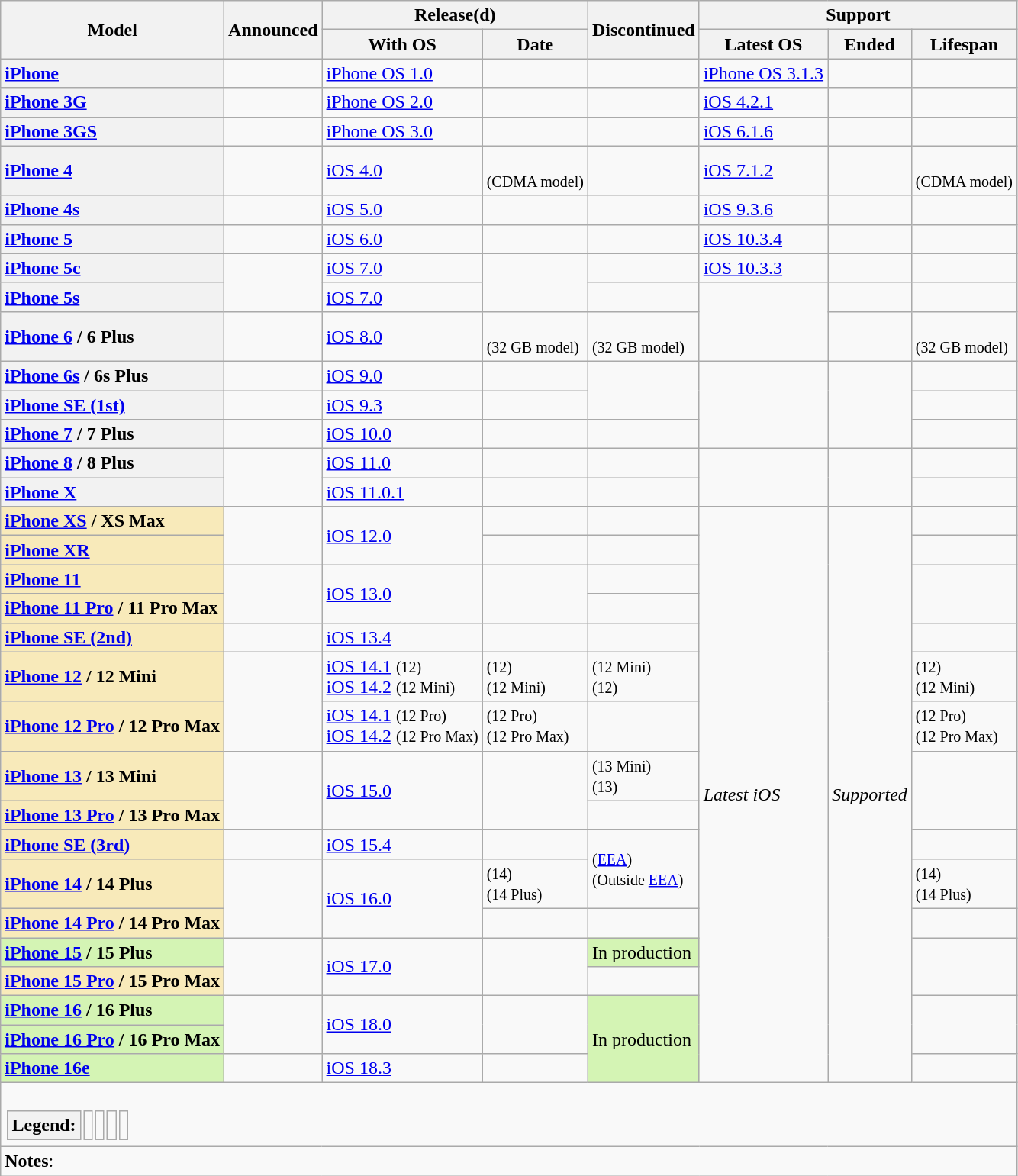<table class="wikitable sortable mw-datatable sticky-header-multi mw-collapsible">
<tr>
<th scope="col" rowspan="2" class="unsortable">Model</th>
<th scope="col" rowspan="2" class="unsortable">Announced</th>
<th scope="colgroup" colspan="2" class="unsortable">Release(d)</th>
<th scope="col" rowspan="2" class="unsortable" data-sort-type="date">Discontinued</th>
<th scope="colgroup" colspan="3" class="unsortable">Support</th>
</tr>
<tr>
<th scope="col" class="unsortable">With OS</th>
<th scope="col" class="unsortable">Date</th>
<th scope="col" class="unsortable">Latest OS</th>
<th scope="col" class="unsortable">Ended</th>
<th scope="col" class="unsortable">Lifespan</th>
</tr>
<tr>
<th scope="row" style="text-align:left;"><a href='#'>iPhone</a></th>
<td></td>
<td><a href='#'>iPhone OS 1.0</a></td>
<td></td>
<td></td>
<td><a href='#'>iPhone OS 3.1.3</a></td>
<td></td>
<td></td>
</tr>
<tr>
<th scope="row" style="text-align:left;"><a href='#'>iPhone 3G</a></th>
<td></td>
<td><a href='#'>iPhone OS 2.0</a></td>
<td></td>
<td></td>
<td><a href='#'>iOS 4.2.1</a></td>
<td></td>
<td></td>
</tr>
<tr>
<th scope="row" style="text-align:left;"><a href='#'>iPhone 3GS</a></th>
<td></td>
<td><a href='#'>iPhone OS 3.0</a></td>
<td></td>
<td></td>
<td><a href='#'>iOS 6.1.6</a></td>
<td></td>
<td></td>
</tr>
<tr>
<th scope="row" style="text-align:left;"><a href='#'>iPhone 4</a></th>
<td></td>
<td><a href='#'>iOS 4.0</a></td>
<td><br> <small>(CDMA model)</small></td>
<td></td>
<td><a href='#'>iOS 7.1.2</a></td>
<td></td>
<td><br> <small>(CDMA model)</small></td>
</tr>
<tr>
<th scope="row" style="text-align:left;"><a href='#'>iPhone 4s</a></th>
<td></td>
<td><a href='#'>iOS 5.0</a></td>
<td></td>
<td></td>
<td><a href='#'>iOS 9.3.6</a></td>
<td></td>
<td></td>
</tr>
<tr>
<th scope="row" style="text-align:left;"><a href='#'>iPhone 5</a></th>
<td></td>
<td><a href='#'>iOS 6.0</a></td>
<td></td>
<td></td>
<td><a href='#'>iOS 10.3.4</a></td>
<td></td>
<td></td>
</tr>
<tr>
<th scope="row" style="text-align:left;"><a href='#'>iPhone 5c</a></th>
<td rowspan="2"></td>
<td><a href='#'>iOS 7.0</a></td>
<td rowspan="2"></td>
<td></td>
<td><a href='#'>iOS 10.3.3</a></td>
<td></td>
<td></td>
</tr>
<tr>
<th scope="row" style="text-align:left;"><a href='#'>iPhone 5s</a></th>
<td><a href='#'>iOS 7.0</a></td>
<td></td>
<td rowspan="2"></td>
<td></td>
<td></td>
</tr>
<tr>
<th scope="row" style="text-align:left;"><a href='#'>iPhone 6</a> / 6 Plus</th>
<td></td>
<td><a href='#'>iOS 8.0</a></td>
<td><br> <small>(32 GB model)</small></td>
<td><br> <small>(32 GB model)</small></td>
<td></td>
<td><br> <small>(32 GB model)</small></td>
</tr>
<tr>
<th scope="row" style="text-align:left;"><a href='#'>iPhone 6s</a> / 6s Plus</th>
<td></td>
<td><a href='#'>iOS 9.0</a></td>
<td></td>
<td rowspan="2"></td>
<td rowspan="3"></td>
<td rowspan="3"></td>
<td></td>
</tr>
<tr>
<th scope="row" style="text-align:left;"><a href='#'>iPhone SE (1st)</a></th>
<td></td>
<td><a href='#'>iOS 9.3</a></td>
<td></td>
<td></td>
</tr>
<tr>
<th scope="row" style="text-align:left;"><a href='#'>iPhone 7</a> / 7 Plus</th>
<td></td>
<td><a href='#'>iOS 10.0</a></td>
<td></td>
<td></td>
<td></td>
</tr>
<tr>
<th scope="row" style="text-align:left;"><a href='#'>iPhone 8</a> / 8 Plus</th>
<td rowspan="2"></td>
<td><a href='#'>iOS 11.0</a></td>
<td></td>
<td></td>
<td rowspan="2"></td>
<td rowspan="2"></td>
<td></td>
</tr>
<tr>
<th scope="row" style="text-align:left;"><a href='#'>iPhone X</a></th>
<td><a href='#'>iOS 11.0.1</a></td>
<td></td>
<td></td>
<td></td>
</tr>
<tr>
<th scope="row" style="background-color:#f8eaba; text-align:left;"><a href='#'>iPhone XS</a> / XS Max</th>
<td rowspan="2"></td>
<td rowspan="2"><a href='#'>iOS 12.0</a></td>
<td></td>
<td></td>
<td rowspan="17"><em>Latest iOS</em><br><small></small></td>
<td rowspan="17"><em>Supported</em><br><small></small></td>
<td></td>
</tr>
<tr>
<th scope="row" style="background-color:#f8eaba; text-align:left;"><a href='#'>iPhone XR</a></th>
<td></td>
<td></td>
<td></td>
</tr>
<tr>
<th scope="row" style="background-color:#f8eaba; text-align:left;"><a href='#'>iPhone 11</a></th>
<td rowspan="2"></td>
<td rowspan="2"><a href='#'>iOS 13.0</a></td>
<td rowspan="2"></td>
<td></td>
<td rowspan="2"></td>
</tr>
<tr>
<th scope="row" style="background-color:#f8eaba; text-align:left;"><a href='#'>iPhone 11 Pro</a> / 11 Pro Max</th>
<td></td>
</tr>
<tr>
<th scope="row" style="background-color:#f8eaba; text-align:left;"><a href='#'>iPhone SE (2nd)</a></th>
<td></td>
<td><a href='#'>iOS 13.4</a></td>
<td></td>
<td></td>
<td></td>
</tr>
<tr>
<th scope="row" style="background-color:#f8eaba; text-align:left;"><a href='#'>iPhone 12</a> / 12 Mini</th>
<td rowspan="2"></td>
<td><a href='#'>iOS 14.1</a> <small>(12)</small><br><a href='#'>iOS 14.2</a> <small>(12 Mini)</small></td>
<td> <small>(12)</small><br> <small>(12 Mini)</small></td>
<td> <small>(12 Mini)</small><br> <small>(12)</small></td>
<td> <small>(12)</small><br> <small>(12 Mini)</small></td>
</tr>
<tr>
<th scope="row" style="background-color:#f8eaba; text-align:left;"><a href='#'>iPhone 12 Pro</a> / 12 Pro Max</th>
<td><a href='#'>iOS 14.1</a> <small>(12 Pro)</small><br><a href='#'>iOS 14.2</a> <small>(12 Pro Max)</small></td>
<td> <small>(12 Pro)</small><br> <small>(12 Pro Max)</small></td>
<td></td>
<td> <small>(12 Pro)</small><br> <small>(12 Pro Max)</small></td>
</tr>
<tr>
<th scope="row" style="background-color:#f8eaba; text-align:left;"><a href='#'>iPhone 13</a> / 13 Mini</th>
<td rowspan="2"></td>
<td rowspan="2"><a href='#'>iOS 15.0</a></td>
<td rowspan="2"></td>
<td> <small>(13 Mini)</small><br> <small>(13)</small></td>
<td rowspan="2"></td>
</tr>
<tr>
<th scope="row" style="background-color:#f8eaba; text-align:left;"><a href='#'>iPhone 13 Pro</a> / 13 Pro Max</th>
<td></td>
</tr>
<tr>
<th scope="row" style="background-color:#f8eaba; text-align:left;"><a href='#'>iPhone SE (3rd)</a></th>
<td></td>
<td><a href='#'>iOS 15.4</a></td>
<td></td>
<td rowspan="2"> <small>(<a href='#'>EEA</a>)</small><br> <small>(Outside <a href='#'>EEA</a>)</small></td>
<td></td>
</tr>
<tr>
<th scope="row" style="background-color:#f8eaba; text-align:left;"><a href='#'>iPhone 14</a> / 14 Plus</th>
<td rowspan="2"></td>
<td rowspan="2"><a href='#'>iOS 16.0</a></td>
<td> <small>(14)</small><br> <small>(14 Plus)</small></td>
<td> <small>(14)</small><br> <small>(14 Plus)</small></td>
</tr>
<tr>
<th scope="row" style="background-color:#f8eaba; text-align:left;"><a href='#'>iPhone 14 Pro</a> / 14 Pro Max</th>
<td></td>
<td></td>
<td></td>
</tr>
<tr>
<th scope="row" style="background-color:#d4f4b4; text-align:left;"><a href='#'>iPhone 15</a> / 15 Plus</th>
<td rowspan="2"></td>
<td rowspan="2"><a href='#'>iOS 17.0</a></td>
<td rowspan="2"></td>
<td style="background-color:#d4f4b4;">In production</td>
<td rowspan="2"></td>
</tr>
<tr>
<th scope="row" style="background-color:#f8eaba; text-align:left;"><a href='#'>iPhone 15 Pro</a> / 15 Pro Max</th>
<td></td>
</tr>
<tr>
<th scope="row" style="background-color:#d4f4b4; text-align:left;"><a href='#'>iPhone 16</a> / 16 Plus</th>
<td rowspan="2"></td>
<td rowspan="2"><a href='#'>iOS 18.0</a></td>
<td rowspan="2"></td>
<td rowspan="3" style="background-color:#d4f4b4">In production</td>
<td rowspan="2"></td>
</tr>
<tr>
<th scope="row" style="background-color:#d4f4b4; text-align:left;"><a href='#'>iPhone 16 Pro</a> / 16 Pro Max</th>
</tr>
<tr>
<th scope="row" style="background-color:#d4f4b4; text-align:left;"><a href='#'>iPhone 16e</a></th>
<td></td>
<td><a href='#'>iOS 18.3</a></td>
<td></td>
<td></td>
</tr>
<tr>
<td colspan="8"><br><table>
<tr>
<th>Legend:</th>
<td></td>
<td></td>
<td></td>
<td></td>
</tr>
</table>
</td>
</tr>
<tr>
<td colspan="8"><strong>Notes</strong>:<br></td>
</tr>
</table>
